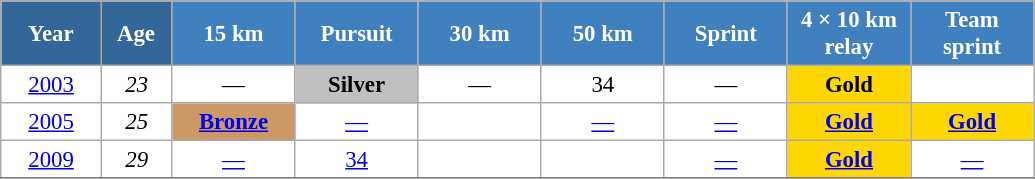<table class="wikitable" style="font-size:95%; text-align:center; border:grey solid 1px; border-collapse:collapse; background:#ffffff;">
<tr>
<th style="background-color:#369; color:white; width:60px;"> Year </th>
<th style="background-color:#369; color:white; width:40px;"> Age </th>
<th style="background-color:#4180be; color:white; width:75px;"> 15 km </th>
<th style="background-color:#4180be; color:white; width:75px;"> Pursuit </th>
<th style="background-color:#4180be; color:white; width:75px;"> 30 km </th>
<th style="background-color:#4180be; color:white; width:75px;"> 50 km </th>
<th style="background-color:#4180be; color:white; width:75px;"> Sprint </th>
<th style="background-color:#4180be; color:white; width:75px;"> 4 × 10 km <br> relay </th>
<th style="background-color:#4180be; color:white; width:75px;"> Team <br> sprint </th>
</tr>
<tr>
<td><a href='#'>2003</a></td>
<td><em>23</em></td>
<td>—</td>
<td style="background:silver;"><strong>Silver</strong></td>
<td>—</td>
<td>34</td>
<td>—</td>
<td style="background:gold;"><strong>Gold</strong></td>
<td></td>
</tr>
<tr>
<td><a href='#'>2005</a></td>
<td><em>25</em></td>
<td bgcolor="cc9966"><a href='#'><strong>Bronze</strong></a></td>
<td><a href='#'>—</a></td>
<td></td>
<td><a href='#'>—</a></td>
<td><a href='#'>—</a></td>
<td style="background:gold;"><a href='#'><strong>Gold</strong></a></td>
<td style="background:gold;"><a href='#'><strong>Gold</strong></a></td>
</tr>
<tr>
<td><a href='#'>2009</a></td>
<td><em>29</em></td>
<td><a href='#'>—</a></td>
<td><a href='#'>34</a></td>
<td></td>
<td><a href='#'></a></td>
<td><a href='#'>—</a></td>
<td style="background:gold;"><a href='#'><strong>Gold</strong></a></td>
<td><a href='#'>—</a></td>
</tr>
<tr>
</tr>
</table>
